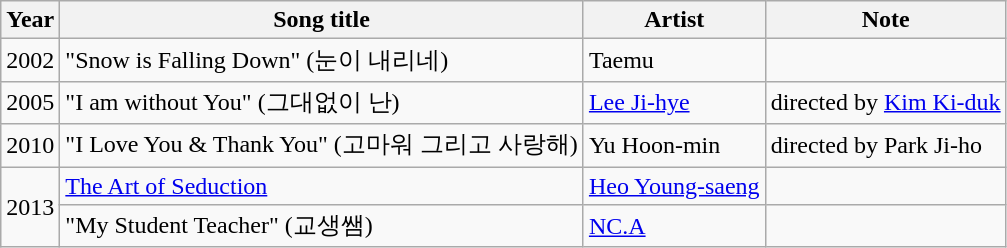<table class="wikitable sortable">
<tr>
<th>Year</th>
<th>Song title</th>
<th>Artist</th>
<th>Note</th>
</tr>
<tr>
<td>2002</td>
<td>"Snow is Falling Down" (눈이 내리네)</td>
<td>Taemu</td>
<td></td>
</tr>
<tr>
<td>2005</td>
<td>"I am without You" (그대없이 난)</td>
<td><a href='#'>Lee Ji-hye</a></td>
<td>directed by <a href='#'>Kim Ki-duk</a></td>
</tr>
<tr>
<td>2010</td>
<td>"I Love You & Thank You" (고마워 그리고 사랑해)</td>
<td>Yu Hoon-min</td>
<td>directed by Park Ji-ho</td>
</tr>
<tr>
<td rowspan=2>2013</td>
<td><a href='#'>The Art of Seduction</a></td>
<td><a href='#'>Heo Young-saeng</a></td>
<td></td>
</tr>
<tr>
<td>"My Student Teacher" (교생쌤)</td>
<td><a href='#'>NC.A</a></td>
<td></td>
</tr>
</table>
